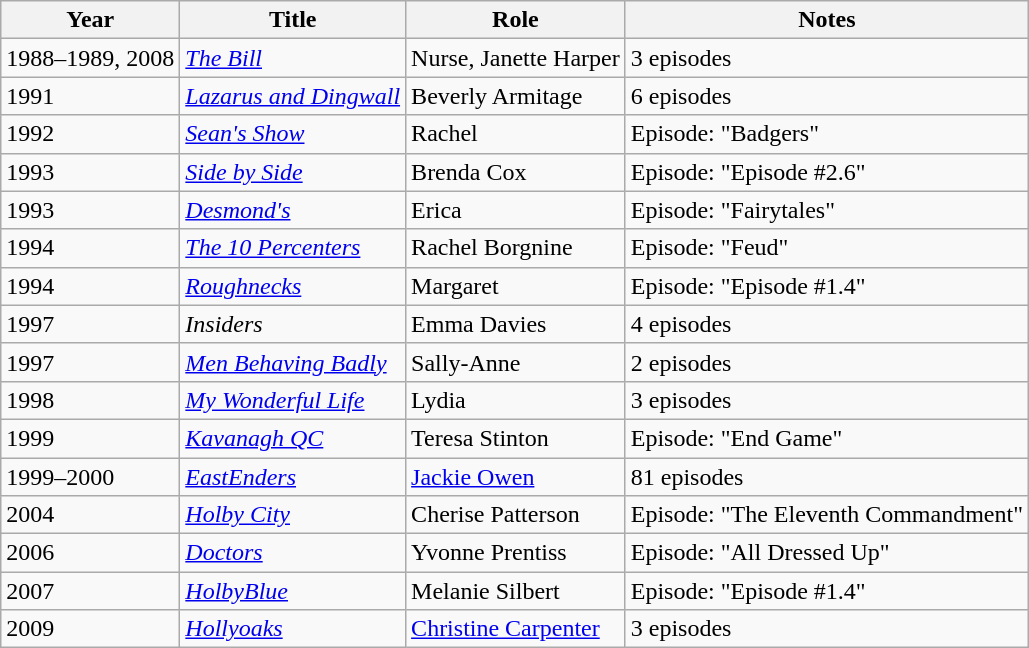<table class="wikitable sortable">
<tr>
<th>Year</th>
<th>Title</th>
<th>Role</th>
<th>Notes</th>
</tr>
<tr>
<td>1988–1989, 2008</td>
<td><em><a href='#'>The Bill</a></em></td>
<td>Nurse, Janette Harper</td>
<td>3 episodes</td>
</tr>
<tr>
<td>1991</td>
<td><em><a href='#'>Lazarus and Dingwall</a></em></td>
<td>Beverly Armitage</td>
<td>6 episodes</td>
</tr>
<tr>
<td>1992</td>
<td><em><a href='#'>Sean's Show</a></em></td>
<td>Rachel</td>
<td>Episode: "Badgers"</td>
</tr>
<tr>
<td>1993</td>
<td><em><a href='#'>Side by Side</a></em></td>
<td>Brenda Cox</td>
<td>Episode: "Episode #2.6"</td>
</tr>
<tr>
<td>1993</td>
<td><em><a href='#'>Desmond's</a></em></td>
<td>Erica</td>
<td>Episode: "Fairytales"</td>
</tr>
<tr>
<td>1994</td>
<td><em><a href='#'>The 10 Percenters</a></em></td>
<td>Rachel Borgnine</td>
<td>Episode: "Feud"</td>
</tr>
<tr>
<td>1994</td>
<td><em><a href='#'>Roughnecks</a></em></td>
<td>Margaret</td>
<td>Episode: "Episode #1.4"</td>
</tr>
<tr>
<td>1997</td>
<td><em>Insiders</em></td>
<td>Emma Davies</td>
<td>4 episodes</td>
</tr>
<tr>
<td>1997</td>
<td><em><a href='#'>Men Behaving Badly</a></em></td>
<td>Sally-Anne</td>
<td>2 episodes</td>
</tr>
<tr>
<td>1998</td>
<td><em><a href='#'>My Wonderful Life</a></em></td>
<td>Lydia</td>
<td>3 episodes</td>
</tr>
<tr>
<td>1999</td>
<td><em><a href='#'>Kavanagh QC</a></em></td>
<td>Teresa Stinton</td>
<td>Episode: "End Game"</td>
</tr>
<tr>
<td>1999–2000</td>
<td><em><a href='#'>EastEnders</a></em></td>
<td><a href='#'>Jackie Owen</a></td>
<td>81 episodes</td>
</tr>
<tr>
<td>2004</td>
<td><em><a href='#'>Holby City</a></em></td>
<td>Cherise Patterson</td>
<td>Episode: "The Eleventh Commandment"</td>
</tr>
<tr>
<td>2006</td>
<td><em><a href='#'>Doctors</a></em></td>
<td>Yvonne Prentiss</td>
<td>Episode: "All Dressed Up"</td>
</tr>
<tr>
<td>2007</td>
<td><em><a href='#'>HolbyBlue</a></em></td>
<td>Melanie Silbert</td>
<td>Episode: "Episode #1.4"</td>
</tr>
<tr>
<td>2009</td>
<td><em><a href='#'>Hollyoaks</a></em></td>
<td><a href='#'>Christine Carpenter</a></td>
<td>3 episodes</td>
</tr>
</table>
